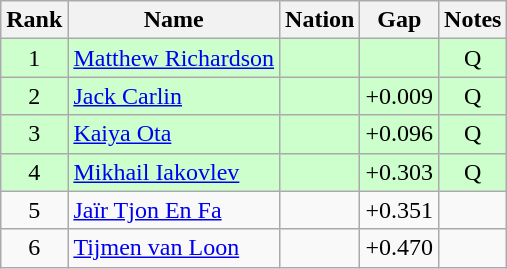<table class="wikitable sortable" style="text-align:center">
<tr>
<th>Rank</th>
<th>Name</th>
<th>Nation</th>
<th>Gap</th>
<th>Notes</th>
</tr>
<tr bgcolor=ccffcc>
<td>1</td>
<td align=left><a href='#'>Matthew Richardson</a></td>
<td align=left></td>
<td></td>
<td>Q</td>
</tr>
<tr bgcolor=ccffcc>
<td>2</td>
<td align=left><a href='#'>Jack Carlin</a></td>
<td align=left></td>
<td>+0.009</td>
<td>Q</td>
</tr>
<tr bgcolor=ccffcc>
<td>3</td>
<td align=left><a href='#'>Kaiya Ota</a></td>
<td align=left></td>
<td>+0.096</td>
<td>Q</td>
</tr>
<tr bgcolor=ccffcc>
<td>4</td>
<td align=left><a href='#'>Mikhail Iakovlev</a></td>
<td align=left></td>
<td>+0.303</td>
<td>Q</td>
</tr>
<tr>
<td>5</td>
<td align=left><a href='#'>Jaïr Tjon En Fa</a></td>
<td align=left></td>
<td>+0.351</td>
<td></td>
</tr>
<tr>
<td>6</td>
<td align=left><a href='#'>Tijmen van Loon</a></td>
<td align=left></td>
<td>+0.470</td>
<td></td>
</tr>
</table>
